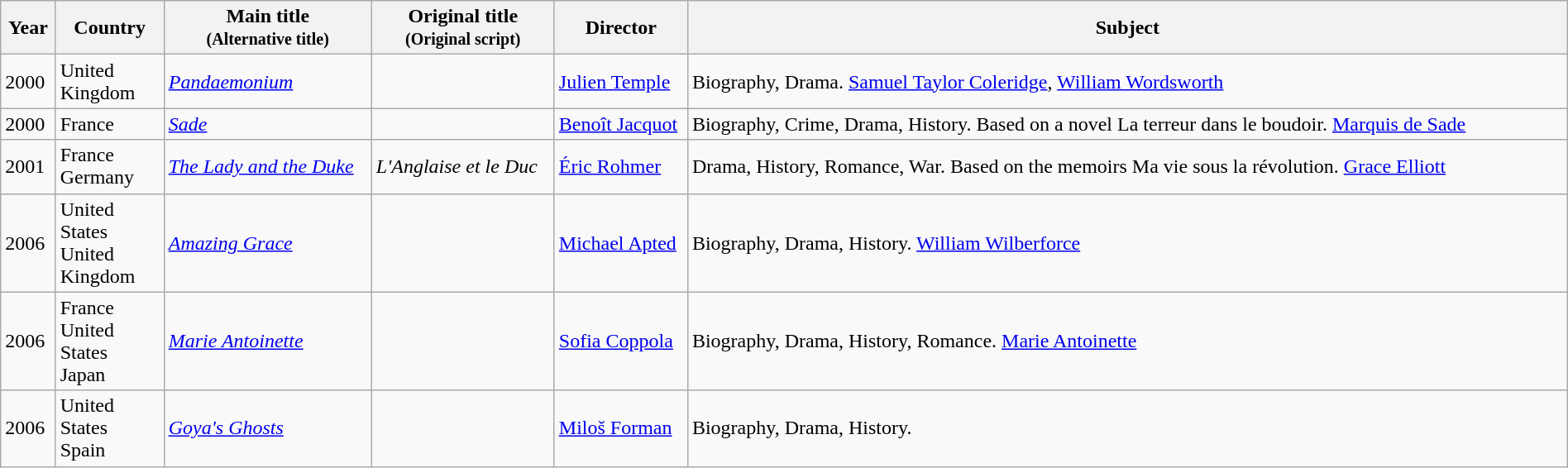<table class="wikitable sortable" style="width:100%;">
<tr>
<th>Year</th>
<th width= 80>Country</th>
<th class="unsortable" style="width:160px;">Main title<br><small>(Alternative title)</small></th>
<th class="unsortable" style="width:140px;">Original title<br><small>(Original script)</small></th>
<th width=100>Director</th>
<th class="unsortable">Subject</th>
</tr>
<tr>
<td>2000</td>
<td>United Kingdom</td>
<td><em><a href='#'>Pandaemonium</a></em></td>
<td></td>
<td><a href='#'>Julien Temple</a></td>
<td>Biography, Drama. <a href='#'>Samuel Taylor Coleridge</a>, <a href='#'>William Wordsworth</a></td>
</tr>
<tr>
<td>2000</td>
<td>France</td>
<td><em><a href='#'>Sade</a></em></td>
<td></td>
<td><a href='#'>Benoît Jacquot</a></td>
<td>Biography, Crime, Drama, History. Based on a novel La terreur dans le boudoir. <a href='#'>Marquis de Sade</a></td>
</tr>
<tr>
<td>2001</td>
<td>France<br>Germany</td>
<td><em><a href='#'>The Lady and the Duke</a></em></td>
<td><em>L'Anglaise et le Duc</em></td>
<td><a href='#'>Éric Rohmer</a></td>
<td>Drama, History, Romance, War. Based on the memoirs Ma vie sous la révolution. <a href='#'>Grace Elliott</a></td>
</tr>
<tr>
<td>2006</td>
<td>United States<br>United Kingdom</td>
<td><em><a href='#'>Amazing Grace</a></em></td>
<td></td>
<td><a href='#'>Michael Apted</a></td>
<td>Biography, Drama, History. <a href='#'>William Wilberforce</a></td>
</tr>
<tr>
<td>2006</td>
<td>France<br>United States<br>Japan</td>
<td><em><a href='#'>Marie Antoinette</a></em></td>
<td></td>
<td><a href='#'>Sofia Coppola</a></td>
<td>Biography, Drama, History, Romance. <a href='#'>Marie Antoinette</a></td>
</tr>
<tr>
<td>2006</td>
<td>United States<br>Spain</td>
<td><em><a href='#'>Goya's Ghosts</a></em></td>
<td></td>
<td><a href='#'>Miloš Forman</a></td>
<td>Biography, Drama, History.</td>
</tr>
</table>
